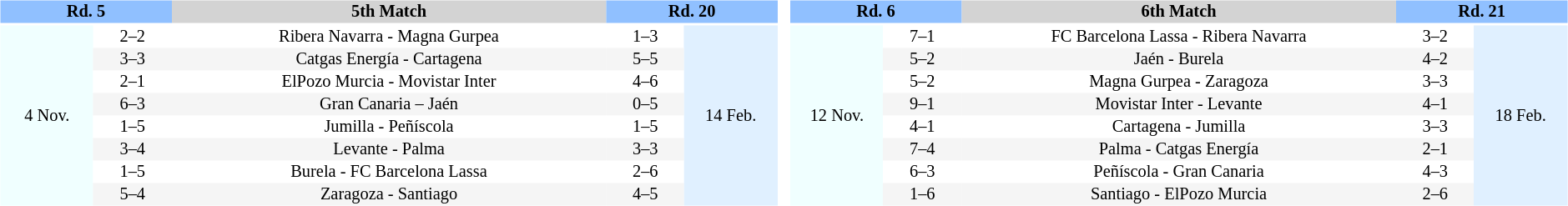<table width=100%>
<tr>
<td width=33% valign="top"><br><table border=0 cellspacing=0 cellpadding=1 style="font-size: 85%; text-align: center;" width=99%>
<tr>
<td colspan=2 bgcolor=#90C0FF style="text-align:center;"><span><strong>Rd. 5</strong></span></td>
<td bgcolor=#D3D3D3><strong>5th  Match</strong></td>
<td colspan=2 bgcolor=#90C0FF style="text-align:center;"><span><strong>Rd. 20 </strong></span></td>
</tr>
<tr align=center>
<th width=12%></th>
<th width=10%></th>
<th width=56%></th>
<th width=10%></th>
<th width=12%></th>
</tr>
<tr>
<td bgcolor=#F0FFFF rowspan=8>4 Nov.</td>
<td>2–2</td>
<td>Ribera Navarra - Magna Gurpea</td>
<td>1–3</td>
<td rowspan="8" bgcolor="#E0F0FF">14 Feb.</td>
</tr>
<tr align=center bgcolor=#F5F5F5>
<td>3–3</td>
<td>Catgas Energía - Cartagena</td>
<td>5–5</td>
</tr>
<tr align=center bgcolor=#FFFFFF>
<td>2–1</td>
<td>ElPozo Murcia - Movistar Inter</td>
<td>4–6</td>
</tr>
<tr align=center bgcolor=#F5F5F5>
<td>6–3</td>
<td>Gran Canaria – Jaén</td>
<td>0–5</td>
</tr>
<tr align=center bgcolor=#FFFFFF>
<td>1–5</td>
<td>Jumilla - Peñíscola</td>
<td>1–5</td>
</tr>
<tr align=center bgcolor=#F5F5F5>
<td>3–4</td>
<td>Levante - Palma</td>
<td>3–3</td>
</tr>
<tr align=center bgcolor=#FFFFFF>
<td>1–5</td>
<td>Burela - FC Barcelona Lassa</td>
<td>2–6</td>
</tr>
<tr align=center bgcolor=#F5F5F5>
<td>5–4</td>
<td>Zaragoza - Santiago</td>
<td>4–5</td>
</tr>
</table>
</td>
<td width=33% valign="top"><br><table border=0 cellspacing=0 cellpadding=1 style="font-size: 85%; text-align: center;" width=99%>
<tr>
<td colspan=2 bgcolor=#90C0FF style="text-align:center;"><span><strong>Rd. 6</strong></span></td>
<td bgcolor=#D3D3D3><strong>6th  Match</strong></td>
<td colspan=2 bgcolor=#90C0FF style="text-align:center;"><span><strong>Rd. 21 </strong></span></td>
</tr>
<tr align=center>
<th width=12%></th>
<th width=10%></th>
<th width=56%></th>
<th width=10%></th>
<th width=12%></th>
</tr>
<tr>
<td bgcolor=#F0FFFF rowspan=8>12 Nov.</td>
<td>7–1</td>
<td>FC Barcelona Lassa - Ribera Navarra</td>
<td>3–2</td>
<td rowspan="8" bgcolor="#E0F0FF">18 Feb.</td>
</tr>
<tr align=center bgcolor=#F5F5F5>
<td>5–2</td>
<td>Jaén - Burela</td>
<td>4–2</td>
</tr>
<tr align=center bgcolor=#FFFFFF>
<td>5–2</td>
<td>Magna Gurpea - Zaragoza</td>
<td>3–3</td>
</tr>
<tr align=center bgcolor=#F5F5F5>
<td>9–1</td>
<td>Movistar Inter - Levante</td>
<td>4–1</td>
</tr>
<tr align=center bgcolor=#FFFFFF>
<td>4–1</td>
<td>Cartagena - Jumilla</td>
<td>3–3</td>
</tr>
<tr align=center bgcolor=#F5F5F5>
<td>7–4</td>
<td>Palma - Catgas Energía</td>
<td>2–1</td>
</tr>
<tr align=center bgcolor=#FFFFFF>
<td>6–3</td>
<td>Peñíscola - Gran Canaria</td>
<td>4–3</td>
</tr>
<tr align=center bgcolor=#F5F5F5>
<td>1–6</td>
<td>Santiago - ElPozo Murcia</td>
<td>2–6</td>
</tr>
</table>
</td>
</tr>
</table>
